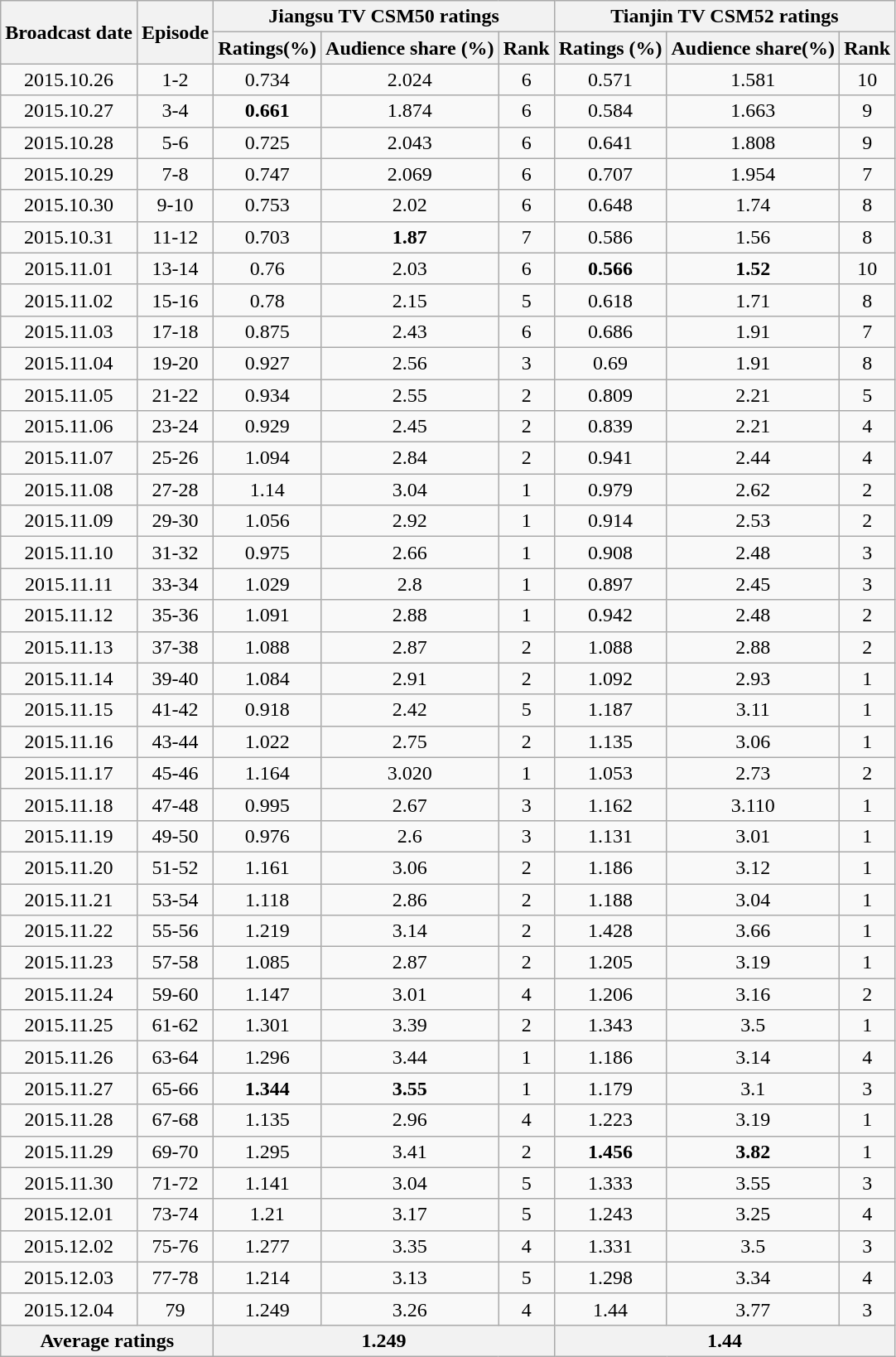<table class="wikitable sortable mw-collapsible mw-collapsed jquery-tablesorter" style="text-align:center">
<tr>
<th colspan="1" rowspan="2"><strong>Broadcast date</strong></th>
<th colspan="1" rowspan="2"><strong>Episode</strong></th>
<th colspan="3" rowspan="1"><strong>Jiangsu TV CSM50 ratings</strong></th>
<th colspan="3" rowspan="1"><strong>Tianjin TV CSM52 ratings</strong></th>
</tr>
<tr>
<th><strong>Ratings(%)</strong></th>
<th><strong>Audience share (%)</strong></th>
<th><strong>Rank</strong></th>
<th><strong>Ratings (%)</strong></th>
<th><strong>Audience share(%)</strong></th>
<th><strong>Rank</strong></th>
</tr>
<tr>
<td>2015.10.26</td>
<td>1-2</td>
<td>0.734</td>
<td>2.024</td>
<td>6</td>
<td>0.571</td>
<td>1.581</td>
<td>10</td>
</tr>
<tr>
<td>2015.10.27</td>
<td>3-4</td>
<td><strong><span>0.661</span></strong></td>
<td>1.874</td>
<td>6</td>
<td>0.584</td>
<td>1.663</td>
<td>9</td>
</tr>
<tr>
<td>2015.10.28</td>
<td>5-6</td>
<td>0.725</td>
<td>2.043</td>
<td>6</td>
<td>0.641</td>
<td>1.808</td>
<td>9</td>
</tr>
<tr>
<td>2015.10.29</td>
<td>7-8</td>
<td>0.747</td>
<td>2.069</td>
<td>6</td>
<td>0.707</td>
<td>1.954</td>
<td>7</td>
</tr>
<tr>
<td>2015.10.30</td>
<td>9-10</td>
<td>0.753</td>
<td>2.02</td>
<td>6</td>
<td>0.648</td>
<td>1.74</td>
<td>8</td>
</tr>
<tr>
<td>2015.10.31</td>
<td>11-12</td>
<td>0.703</td>
<td><strong><span>1.87</span></strong></td>
<td>7</td>
<td>0.586</td>
<td>1.56</td>
<td>8</td>
</tr>
<tr>
<td>2015.11.01</td>
<td>13-14</td>
<td>0.76</td>
<td>2.03</td>
<td>6</td>
<td><strong><span>0.566</span></strong></td>
<td><strong><span>1.52</span></strong></td>
<td>10</td>
</tr>
<tr>
<td>2015.11.02</td>
<td>15-16</td>
<td>0.78</td>
<td>2.15</td>
<td>5</td>
<td>0.618</td>
<td>1.71</td>
<td>8</td>
</tr>
<tr>
<td>2015.11.03</td>
<td>17-18</td>
<td>0.875</td>
<td>2.43</td>
<td>6</td>
<td>0.686</td>
<td>1.91</td>
<td>7</td>
</tr>
<tr>
<td>2015.11.04</td>
<td>19-20</td>
<td>0.927</td>
<td>2.56</td>
<td>3</td>
<td>0.69</td>
<td>1.91</td>
<td>8</td>
</tr>
<tr>
<td>2015.11.05</td>
<td>21-22</td>
<td>0.934</td>
<td>2.55</td>
<td>2</td>
<td>0.809</td>
<td>2.21</td>
<td>5</td>
</tr>
<tr>
<td>2015.11.06</td>
<td>23-24</td>
<td>0.929</td>
<td>2.45</td>
<td>2</td>
<td>0.839</td>
<td>2.21</td>
<td>4</td>
</tr>
<tr>
<td>2015.11.07</td>
<td>25-26</td>
<td>1.094</td>
<td>2.84</td>
<td>2</td>
<td>0.941</td>
<td>2.44</td>
<td>4</td>
</tr>
<tr>
<td>2015.11.08</td>
<td>27-28</td>
<td>1.14</td>
<td>3.04</td>
<td>1</td>
<td>0.979</td>
<td>2.62</td>
<td>2</td>
</tr>
<tr>
<td>2015.11.09</td>
<td>29-30</td>
<td>1.056</td>
<td>2.92</td>
<td>1</td>
<td>0.914</td>
<td>2.53</td>
<td>2</td>
</tr>
<tr>
<td>2015.11.10</td>
<td>31-32</td>
<td>0.975</td>
<td>2.66</td>
<td>1</td>
<td>0.908</td>
<td>2.48</td>
<td>3</td>
</tr>
<tr>
<td>2015.11.11</td>
<td>33-34</td>
<td>1.029</td>
<td>2.8</td>
<td>1</td>
<td>0.897</td>
<td>2.45</td>
<td>3</td>
</tr>
<tr>
<td>2015.11.12</td>
<td>35-36</td>
<td>1.091</td>
<td>2.88</td>
<td>1</td>
<td>0.942</td>
<td>2.48</td>
<td>2</td>
</tr>
<tr>
<td>2015.11.13</td>
<td>37-38</td>
<td>1.088</td>
<td>2.87</td>
<td>2</td>
<td>1.088</td>
<td>2.88</td>
<td>2</td>
</tr>
<tr>
<td>2015.11.14</td>
<td>39-40</td>
<td>1.084</td>
<td>2.91</td>
<td>2</td>
<td>1.092</td>
<td>2.93</td>
<td>1</td>
</tr>
<tr>
<td>2015.11.15</td>
<td>41-42</td>
<td>0.918</td>
<td>2.42</td>
<td>5</td>
<td>1.187</td>
<td>3.11</td>
<td>1</td>
</tr>
<tr>
<td>2015.11.16</td>
<td>43-44</td>
<td>1.022</td>
<td>2.75</td>
<td>2</td>
<td>1.135</td>
<td>3.06</td>
<td>1</td>
</tr>
<tr>
<td>2015.11.17</td>
<td>45-46</td>
<td>1.164</td>
<td>3.020</td>
<td>1</td>
<td>1.053</td>
<td>2.73</td>
<td>2</td>
</tr>
<tr>
<td>2015.11.18</td>
<td>47-48</td>
<td>0.995</td>
<td>2.67</td>
<td>3</td>
<td>1.162</td>
<td>3.110</td>
<td>1</td>
</tr>
<tr>
<td>2015.11.19</td>
<td>49-50</td>
<td>0.976</td>
<td>2.6</td>
<td>3</td>
<td>1.131</td>
<td>3.01</td>
<td>1</td>
</tr>
<tr>
<td>2015.11.20</td>
<td>51-52</td>
<td>1.161</td>
<td>3.06</td>
<td>2</td>
<td>1.186</td>
<td>3.12</td>
<td>1</td>
</tr>
<tr>
<td>2015.11.21</td>
<td>53-54</td>
<td>1.118</td>
<td>2.86</td>
<td>2</td>
<td>1.188</td>
<td>3.04</td>
<td>1</td>
</tr>
<tr>
<td>2015.11.22</td>
<td>55-56</td>
<td>1.219</td>
<td>3.14</td>
<td>2</td>
<td>1.428</td>
<td>3.66</td>
<td>1</td>
</tr>
<tr>
<td>2015.11.23</td>
<td>57-58</td>
<td>1.085</td>
<td>2.87</td>
<td>2</td>
<td>1.205</td>
<td>3.19</td>
<td>1</td>
</tr>
<tr>
<td>2015.11.24</td>
<td>59-60</td>
<td>1.147</td>
<td>3.01</td>
<td>4</td>
<td>1.206</td>
<td>3.16</td>
<td>2</td>
</tr>
<tr>
<td>2015.11.25</td>
<td>61-62</td>
<td>1.301</td>
<td>3.39</td>
<td>2</td>
<td>1.343</td>
<td>3.5</td>
<td>1</td>
</tr>
<tr>
<td>2015.11.26</td>
<td>63-64</td>
<td>1.296</td>
<td>3.44</td>
<td>1</td>
<td>1.186</td>
<td>3.14</td>
<td>4</td>
</tr>
<tr>
<td>2015.11.27</td>
<td>65-66</td>
<td><strong><span>1.344</span></strong></td>
<td><strong><span>3.55</span></strong></td>
<td>1</td>
<td>1.179</td>
<td>3.1</td>
<td>3</td>
</tr>
<tr>
<td>2015.11.28</td>
<td>67-68</td>
<td>1.135</td>
<td>2.96</td>
<td>4</td>
<td>1.223</td>
<td>3.19</td>
<td>1</td>
</tr>
<tr>
<td>2015.11.29</td>
<td>69-70</td>
<td>1.295</td>
<td>3.41</td>
<td>2</td>
<td><strong><span>1.456</span></strong></td>
<td><strong><span>3.82</span></strong></td>
<td>1</td>
</tr>
<tr>
<td>2015.11.30</td>
<td>71-72</td>
<td>1.141</td>
<td>3.04</td>
<td>5</td>
<td>1.333</td>
<td>3.55</td>
<td>3</td>
</tr>
<tr>
<td>2015.12.01</td>
<td>73-74</td>
<td>1.21</td>
<td>3.17</td>
<td>5</td>
<td>1.243</td>
<td>3.25</td>
<td>4</td>
</tr>
<tr>
<td>2015.12.02</td>
<td>75-76</td>
<td>1.277</td>
<td>3.35</td>
<td>4</td>
<td>1.331</td>
<td>3.5</td>
<td>3</td>
</tr>
<tr>
<td>2015.12.03</td>
<td>77-78</td>
<td>1.214</td>
<td>3.13</td>
<td>5</td>
<td>1.298</td>
<td>3.34</td>
<td>4</td>
</tr>
<tr>
<td>2015.12.04</td>
<td>79</td>
<td>1.249</td>
<td>3.26</td>
<td>4</td>
<td>1.44</td>
<td>3.77</td>
<td>3</td>
</tr>
<tr>
<th colspan="2" rowspan="1"><strong>Average ratings</strong></th>
<th colspan="3" rowspan="1">1.249</th>
<th colspan="3" rowspan="1">1.44</th>
</tr>
</table>
